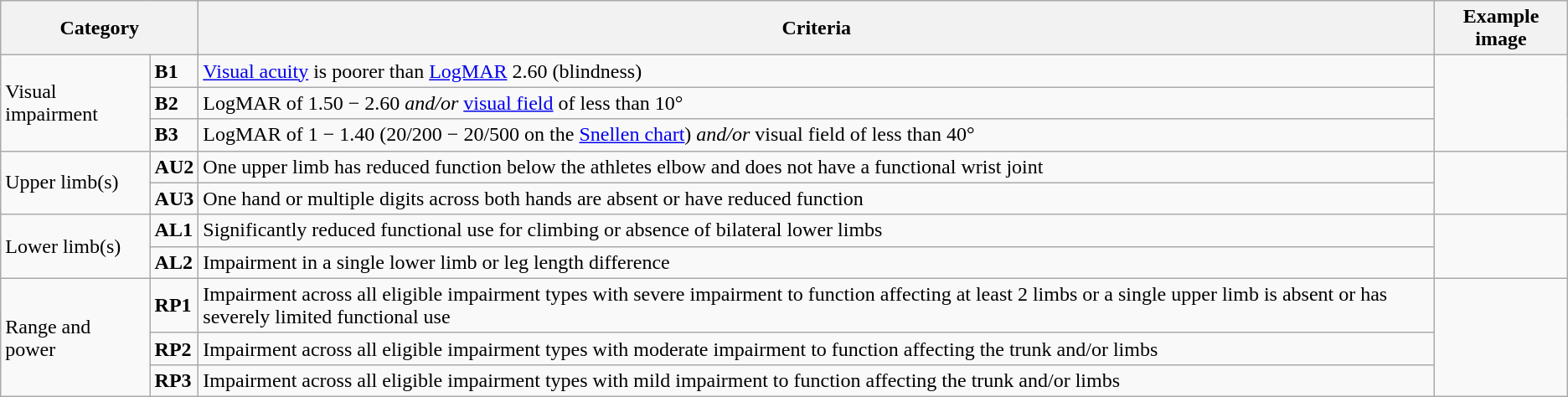<table class="wikitable">
<tr>
<th colspan="2">Category</th>
<th>Criteria</th>
<th>Example image</th>
</tr>
<tr>
<td rowspan="3">Visual impairment</td>
<td><strong>B1</strong></td>
<td><a href='#'>Visual acuity</a> is poorer than <a href='#'>LogMAR</a> 2.60 (blindness)</td>
<td rowspan="3"></td>
</tr>
<tr>
<td><strong>B2</strong></td>
<td>LogMAR of 1.50 − 2.60 <em>and/or</em> <a href='#'>visual field</a> of less than 10°</td>
</tr>
<tr>
<td><strong>B3</strong></td>
<td>LogMAR of 1 − 1.40 (20/200 − 20/500 on the <a href='#'>Snellen chart</a>) <em>and/or</em> visual field of less than 40°</td>
</tr>
<tr>
<td rowspan="2">Upper limb(s)</td>
<td><strong>AU2</strong></td>
<td>One upper limb has reduced function below the athletes elbow and does not have a functional wrist joint</td>
<td rowspan="2"></td>
</tr>
<tr>
<td><strong>AU3</strong></td>
<td>One hand or multiple digits across both hands are absent or have reduced function</td>
</tr>
<tr>
<td rowspan="2">Lower limb(s)</td>
<td><strong>AL1</strong></td>
<td>Significantly reduced functional use for climbing or absence of bilateral lower limbs</td>
<td rowspan="2"></td>
</tr>
<tr>
<td><strong>AL2</strong></td>
<td>Impairment in a single lower limb or leg length difference</td>
</tr>
<tr>
<td rowspan="3">Range and power</td>
<td><strong>RP1</strong></td>
<td>Impairment across all eligible impairment types with severe impairment to function affecting at least 2 limbs or a single upper limb is absent or has severely limited functional use</td>
<td rowspan="3"></td>
</tr>
<tr>
<td><strong>RP2</strong></td>
<td>Impairment across all eligible impairment types with moderate impairment to function affecting the trunk and/or limbs</td>
</tr>
<tr>
<td><strong>RP3</strong></td>
<td>Impairment across all eligible impairment types with mild impairment to function affecting the trunk and/or limbs</td>
</tr>
</table>
